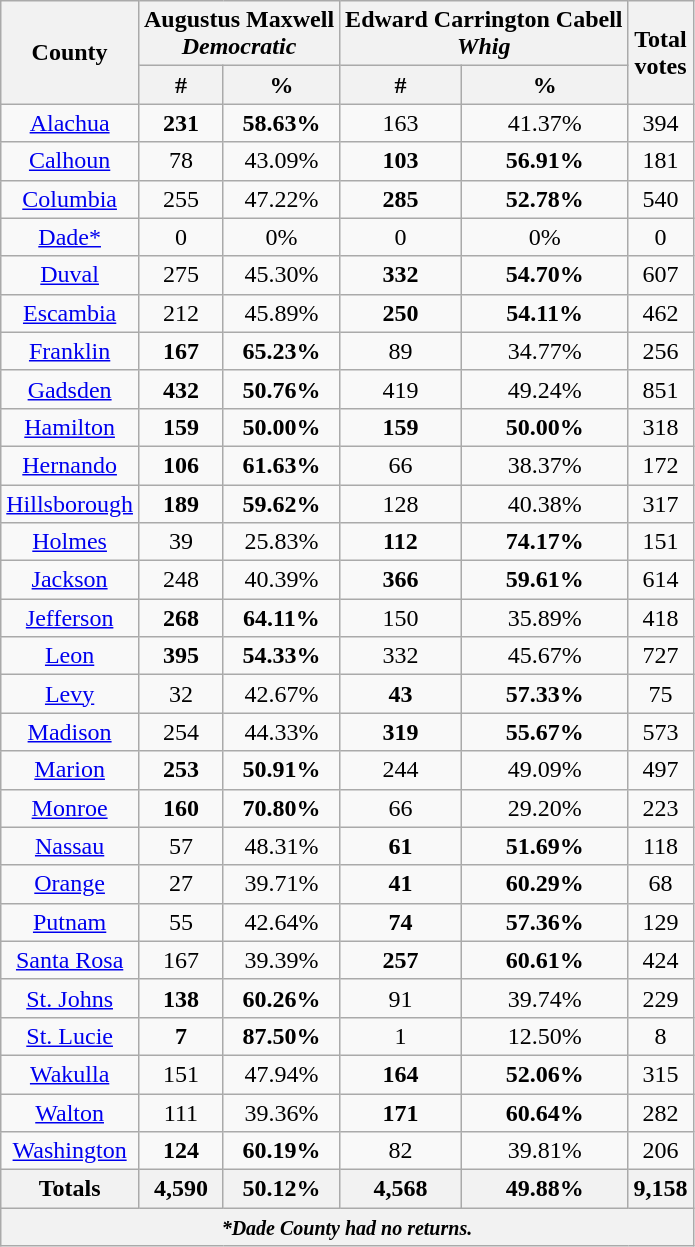<table class="wikitable sortable">
<tr>
<th rowspan="2" colspan="1" style="text-align:center">County</th>
<th colspan="2" >Augustus Maxwell<br><em>Democratic</em></th>
<th colspan="2" style="text-align: center;" >Edward Carrington Cabell<br><em>Whig</em></th>
<th rowspan="2" colspan="1" style="text-align: center;">Total<br>votes</th>
</tr>
<tr>
<th colspan="1" style="text-align: center;" >#</th>
<th colspan="1" style="text-align: center;" >%</th>
<th colspan="1" style="text-align: center;" >#</th>
<th colspan="1" style="text-align: center;" >%</th>
</tr>
<tr>
<td align="center" ><a href='#'>Alachua</a></td>
<td align="center"><strong>231</strong></td>
<td align="center"><strong>58.63%</strong></td>
<td align="center">163</td>
<td align="center">41.37%</td>
<td align="center">394</td>
</tr>
<tr>
<td align="center" ><a href='#'>Calhoun</a></td>
<td align="center">78</td>
<td align="center">43.09%</td>
<td align="center"><strong>103</strong></td>
<td align="center"><strong>56.91%</strong></td>
<td align="center">181</td>
</tr>
<tr>
<td align="center" ><a href='#'>Columbia</a></td>
<td align="center">255</td>
<td align="center">47.22%</td>
<td align="center"><strong>285</strong></td>
<td align="center"><strong>52.78%</strong></td>
<td align="center">540</td>
</tr>
<tr>
<td align="center" ><a href='#'>Dade*</a></td>
<td align="center">0</td>
<td align="center">0%</td>
<td align="center">0</td>
<td align="center">0%</td>
<td align="center">0</td>
</tr>
<tr>
<td align="center" ><a href='#'>Duval</a></td>
<td align="center">275</td>
<td align="center">45.30%</td>
<td align="center"><strong>332</strong></td>
<td align="center"><strong>54.70%</strong></td>
<td align="center">607</td>
</tr>
<tr>
<td align="center" ><a href='#'>Escambia</a></td>
<td align="center">212</td>
<td align="center">45.89%</td>
<td align="center"><strong>250</strong></td>
<td align="center"><strong>54.11%</strong></td>
<td align="center">462</td>
</tr>
<tr>
<td align="center" ><a href='#'>Franklin</a></td>
<td align="center"><strong>167</strong></td>
<td align="center"><strong>65.23%</strong></td>
<td align="center">89</td>
<td align="center">34.77%</td>
<td align="center">256</td>
</tr>
<tr>
<td align="center" ><a href='#'>Gadsden</a></td>
<td align="center"><strong>432</strong></td>
<td align="center"><strong>50.76%</strong></td>
<td align="center">419</td>
<td align="center">49.24%</td>
<td align="center">851</td>
</tr>
<tr>
<td align="center" ><a href='#'>Hamilton</a></td>
<td align="center"><strong>159</strong></td>
<td align="center"><strong>50.00%</strong></td>
<td align="center"><strong>159</strong></td>
<td align="center"><strong>50.00%</strong></td>
<td align="center">318</td>
</tr>
<tr>
<td align="center" ><a href='#'>Hernando</a></td>
<td align="center"><strong>106</strong></td>
<td align="center"><strong>61.63%</strong></td>
<td align="center">66</td>
<td align="center">38.37%</td>
<td align="center">172</td>
</tr>
<tr>
<td align="center" ><a href='#'>Hillsborough</a></td>
<td align="center"><strong>189</strong></td>
<td align="center"><strong>59.62%</strong></td>
<td align="center">128</td>
<td align="center">40.38%</td>
<td align="center">317</td>
</tr>
<tr>
<td align="center" ><a href='#'>Holmes</a></td>
<td align="center">39</td>
<td align="center">25.83%</td>
<td align="center"><strong>112</strong></td>
<td align="center"><strong>74.17%</strong></td>
<td align="center">151</td>
</tr>
<tr>
<td align="center" ><a href='#'>Jackson</a></td>
<td align="center">248</td>
<td align="center">40.39%</td>
<td align="center"><strong>366</strong></td>
<td align="center"><strong>59.61%</strong></td>
<td align="center">614</td>
</tr>
<tr>
<td align="center" ><a href='#'>Jefferson</a></td>
<td align="center"><strong>268</strong></td>
<td align="center"><strong>64.11%</strong></td>
<td align="center">150</td>
<td align="center">35.89%</td>
<td align="center">418</td>
</tr>
<tr>
<td align="center" ><a href='#'>Leon</a></td>
<td align="center"><strong>395</strong></td>
<td align="center"><strong>54.33%</strong></td>
<td align="center">332</td>
<td align="center">45.67%</td>
<td align="center">727</td>
</tr>
<tr>
<td align="center" ><a href='#'>Levy</a></td>
<td align="center">32</td>
<td align="center">42.67%</td>
<td align="center"><strong>43</strong></td>
<td align="center"><strong>57.33%</strong></td>
<td align="center">75</td>
</tr>
<tr>
<td align="center" ><a href='#'>Madison</a></td>
<td align="center">254</td>
<td align="center">44.33%</td>
<td align="center"><strong>319</strong></td>
<td align="center"><strong>55.67%</strong></td>
<td align="center">573</td>
</tr>
<tr>
<td align="center" ><a href='#'>Marion</a></td>
<td align="center"><strong>253</strong></td>
<td align="center"><strong>50.91%</strong></td>
<td align="center">244</td>
<td align="center">49.09%</td>
<td align="center">497</td>
</tr>
<tr>
<td align="center" ><a href='#'>Monroe</a></td>
<td align="center"><strong>160</strong></td>
<td align="center"><strong>70.80%</strong></td>
<td align="center">66</td>
<td align="center">29.20%</td>
<td align="center">223</td>
</tr>
<tr>
<td align="center" ><a href='#'>Nassau</a></td>
<td align="center">57</td>
<td align="center">48.31%</td>
<td align="center"><strong>61</strong></td>
<td align="center"><strong>51.69%</strong></td>
<td align="center">118</td>
</tr>
<tr>
<td align="center" ><a href='#'>Orange</a></td>
<td align="center">27</td>
<td align="center">39.71%</td>
<td align="center"><strong>41</strong></td>
<td align="center"><strong>60.29%</strong></td>
<td align="center">68</td>
</tr>
<tr>
<td align="center" ><a href='#'>Putnam</a></td>
<td align="center">55</td>
<td align="center">42.64%</td>
<td align="center"><strong>74</strong></td>
<td align="center"><strong>57.36%</strong></td>
<td align="center">129</td>
</tr>
<tr>
<td align="center" ><a href='#'>Santa Rosa</a></td>
<td align="center">167</td>
<td align="center">39.39%</td>
<td align="center"><strong>257</strong></td>
<td align="center"><strong>60.61%</strong></td>
<td align="center">424</td>
</tr>
<tr>
<td align="center" ><a href='#'>St. Johns</a></td>
<td align="center"><strong>138</strong></td>
<td align="center"><strong>60.26%</strong></td>
<td align="center">91</td>
<td align="center">39.74%</td>
<td align="center">229</td>
</tr>
<tr>
<td align="center" ><a href='#'>St. Lucie</a></td>
<td align="center"><strong>7</strong></td>
<td align="center"><strong>87.50%</strong></td>
<td align="center">1</td>
<td align="center">12.50%</td>
<td align="center">8</td>
</tr>
<tr>
<td align="center" ><a href='#'>Wakulla</a></td>
<td align="center">151</td>
<td align="center">47.94%</td>
<td align="center"><strong>164</strong></td>
<td align="center"><strong>52.06%</strong></td>
<td align="center">315</td>
</tr>
<tr>
<td align="center" ><a href='#'>Walton</a></td>
<td align="center">111</td>
<td align="center">39.36%</td>
<td align="center"><strong>171</strong></td>
<td align="center"><strong>60.64%</strong></td>
<td align="center">282</td>
</tr>
<tr>
<td align="center" ><a href='#'>Washington</a></td>
<td align="center"><strong>124</strong></td>
<td align="center"><strong>60.19%</strong></td>
<td align="center">82</td>
<td align="center">39.81%</td>
<td align="center">206</td>
</tr>
<tr>
<th>Totals</th>
<th>4,590</th>
<th>50.12%</th>
<th>4,568</th>
<th>49.88%</th>
<th>9,158</th>
</tr>
<tr>
<th colspan="6"><strong><em><small>*Dade County had no returns.</small></em></strong></th>
</tr>
</table>
